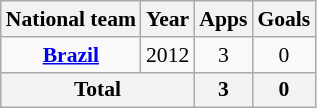<table class="wikitable" style="font-size:90%; text-align: center;">
<tr>
<th>National team</th>
<th>Year</th>
<th>Apps</th>
<th>Goals</th>
</tr>
<tr>
<td rowspan="1"><strong><a href='#'>Brazil</a></strong></td>
<td>2012</td>
<td>3</td>
<td>0</td>
</tr>
<tr>
<th colspan=2>Total</th>
<th>3</th>
<th>0</th>
</tr>
</table>
